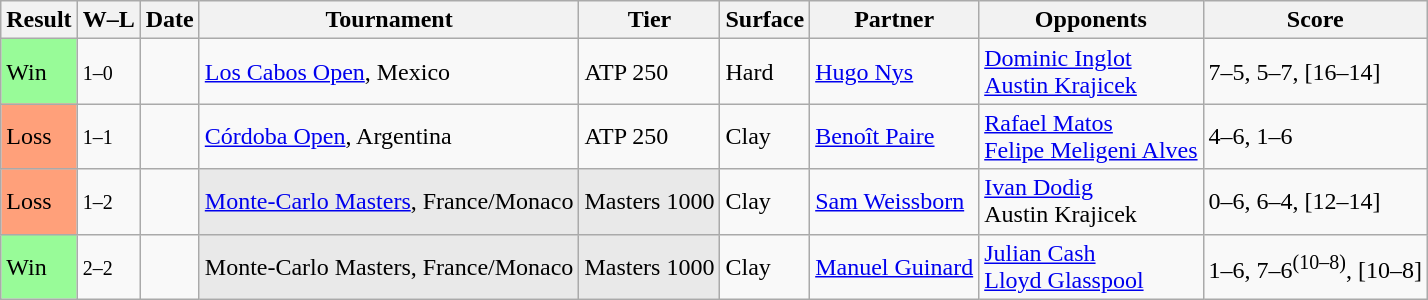<table class="sortable wikitable">
<tr>
<th>Result</th>
<th class="unsortable">W–L</th>
<th>Date</th>
<th>Tournament</th>
<th>Tier</th>
<th>Surface</th>
<th>Partner</th>
<th>Opponents</th>
<th class="unsortable">Score</th>
</tr>
<tr>
<td bgcolor=98fb98>Win</td>
<td><small>1–0</small></td>
<td><a href='#'></a></td>
<td><a href='#'>Los Cabos Open</a>, Mexico</td>
<td>ATP 250</td>
<td>Hard</td>
<td> <a href='#'>Hugo Nys</a></td>
<td> <a href='#'>Dominic Inglot</a><br> <a href='#'>Austin Krajicek</a></td>
<td>7–5, 5–7, [16–14]</td>
</tr>
<tr>
<td bgcolor=ffa07a>Loss</td>
<td><small>1–1</small></td>
<td><a href='#'></a></td>
<td><a href='#'>Córdoba Open</a>, Argentina</td>
<td>ATP 250</td>
<td>Clay</td>
<td> <a href='#'>Benoît Paire</a></td>
<td> <a href='#'>Rafael Matos</a><br> <a href='#'>Felipe Meligeni Alves</a></td>
<td>4–6, 1–6</td>
</tr>
<tr>
<td bgcolor=ffa07a>Loss</td>
<td><small>1–2</small></td>
<td><a href='#'></a></td>
<td style="background:#e9e9e9;"><a href='#'>Monte-Carlo Masters</a>, France/Monaco</td>
<td style="background:#e9e9e9;">Masters 1000</td>
<td>Clay</td>
<td> <a href='#'>Sam Weissborn</a></td>
<td> <a href='#'>Ivan Dodig</a><br> Austin Krajicek</td>
<td>0–6, 6–4, [12–14]</td>
</tr>
<tr>
<td bgcolor=98fb98>Win</td>
<td><small>2–2</small></td>
<td><a href='#'></a></td>
<td style="background:#e9e9e9;">Monte-Carlo Masters, France/Monaco</td>
<td style="background:#e9e9e9;">Masters 1000</td>
<td>Clay</td>
<td> <a href='#'>Manuel Guinard</a></td>
<td> <a href='#'>Julian Cash</a><br> <a href='#'>Lloyd Glasspool</a></td>
<td>1–6, 7–6<sup>(10–8)</sup>, [10–8]</td>
</tr>
</table>
